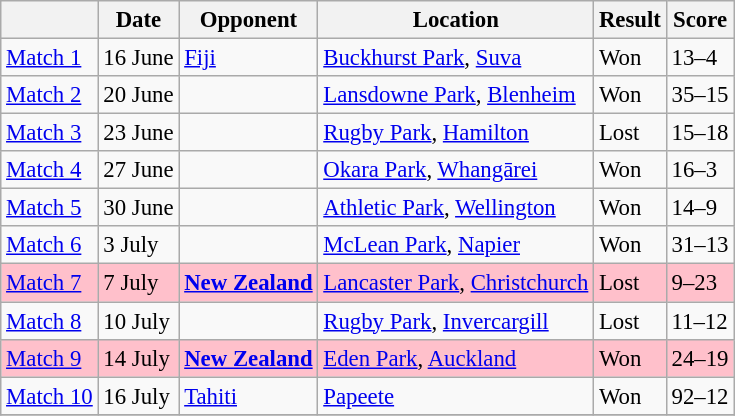<table class="wikitable" style="font-size: 95%;">
<tr>
<th></th>
<th>Date</th>
<th>Opponent</th>
<th>Location</th>
<th>Result</th>
<th>Score</th>
</tr>
<tr>
<td><a href='#'>Match 1</a></td>
<td>16 June</td>
<td> <a href='#'>Fiji</a></td>
<td><a href='#'>Buckhurst Park</a>, <a href='#'>Suva</a></td>
<td>Won</td>
<td>13–4</td>
</tr>
<tr>
<td><a href='#'>Match 2</a></td>
<td>20 June</td>
<td></td>
<td><a href='#'>Lansdowne Park</a>, <a href='#'>Blenheim</a></td>
<td>Won</td>
<td>35–15</td>
</tr>
<tr>
<td><a href='#'>Match 3</a></td>
<td>23 June</td>
<td></td>
<td><a href='#'>Rugby Park</a>, <a href='#'>Hamilton</a></td>
<td>Lost</td>
<td>15–18</td>
</tr>
<tr>
<td><a href='#'>Match 4</a></td>
<td>27 June</td>
<td></td>
<td><a href='#'>Okara Park</a>, <a href='#'>Whangārei</a></td>
<td>Won</td>
<td>16–3</td>
</tr>
<tr>
<td><a href='#'>Match 5</a></td>
<td>30 June</td>
<td></td>
<td><a href='#'>Athletic Park</a>, <a href='#'>Wellington</a></td>
<td>Won</td>
<td>14–9</td>
</tr>
<tr>
<td><a href='#'>Match 6</a></td>
<td>3 July</td>
<td></td>
<td><a href='#'>McLean Park</a>, <a href='#'>Napier</a></td>
<td>Won</td>
<td>31–13</td>
</tr>
<tr bgcolor=Pink>
<td><a href='#'>Match 7</a></td>
<td>7 July</td>
<td> <strong><a href='#'>New Zealand</a></strong></td>
<td><a href='#'>Lancaster Park</a>, <a href='#'>Christchurch</a></td>
<td>Lost</td>
<td>9–23</td>
</tr>
<tr>
<td><a href='#'>Match 8</a></td>
<td>10 July</td>
<td></td>
<td><a href='#'>Rugby Park</a>, <a href='#'>Invercargill</a></td>
<td>Lost</td>
<td>11–12</td>
</tr>
<tr bgcolor=Pink>
<td><a href='#'>Match 9</a></td>
<td>14 July</td>
<td> <strong><a href='#'>New Zealand</a></strong></td>
<td><a href='#'>Eden Park</a>, <a href='#'>Auckland</a></td>
<td>Won</td>
<td>24–19</td>
</tr>
<tr>
<td><a href='#'>Match 10</a></td>
<td>16 July</td>
<td> <a href='#'>Tahiti</a></td>
<td><a href='#'>Papeete</a></td>
<td>Won</td>
<td>92–12</td>
</tr>
<tr>
</tr>
</table>
